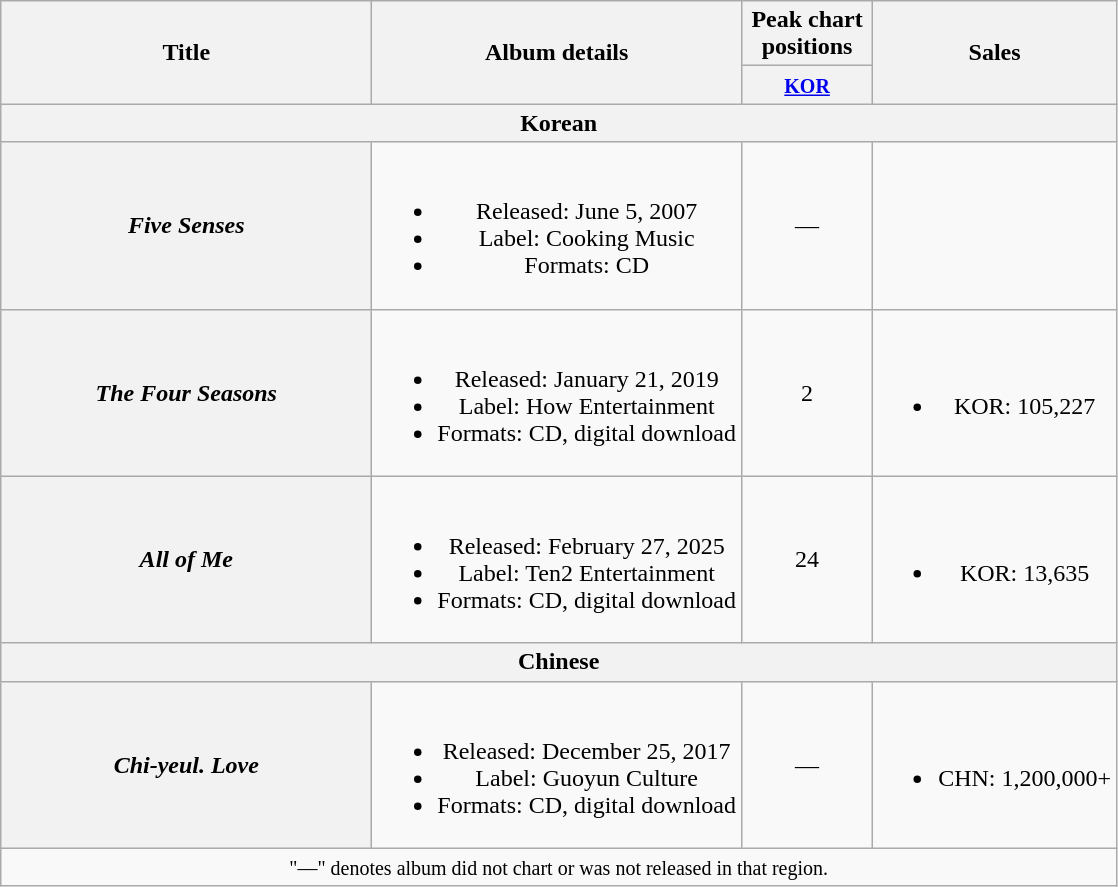<table class="wikitable plainrowheaders" style="text-align:center;">
<tr>
<th scope="col" rowspan="2" style="width:15em;">Title</th>
<th scope="col" rowspan="2">Album details</th>
<th scope="col" colspan="1" style="width:5em;">Peak chart positions</th>
<th scope="col" rowspan="2">Sales</th>
</tr>
<tr>
<th><small><a href='#'>KOR</a></small><br></th>
</tr>
<tr>
<th colspan="4">Korean</th>
</tr>
<tr>
<th scope="row"><em>Five Senses</em></th>
<td><br><ul><li>Released: June 5, 2007</li><li>Label: Cooking Music</li><li>Formats: CD</li></ul></td>
<td>—</td>
<td></td>
</tr>
<tr>
<th scope="row"><em>The Four Seasons</em></th>
<td><br><ul><li>Released: January 21, 2019</li><li>Label: How Entertainment</li><li>Formats: CD, digital download</li></ul></td>
<td>2</td>
<td><br><ul><li>KOR: 105,227</li></ul></td>
</tr>
<tr>
<th scope="row"><em>All of Me</em></th>
<td><br><ul><li>Released: February 27, 2025</li><li>Label: Ten2 Entertainment</li><li>Formats: CD, digital download</li></ul></td>
<td>24</td>
<td><br><ul><li>KOR: 13,635</li></ul></td>
</tr>
<tr>
<th colspan="4">Chinese</th>
</tr>
<tr>
<th scope="row"><em>Chi-yeul. Love</em></th>
<td><br><ul><li>Released: December 25, 2017</li><li>Label: Guoyun Culture</li><li>Formats: CD, digital download</li></ul></td>
<td>—</td>
<td><br><ul><li>CHN: 1,200,000+</li></ul></td>
</tr>
<tr>
<td colspan="4"><small>"—" denotes album did not chart or was not released in that region.</small></td>
</tr>
</table>
